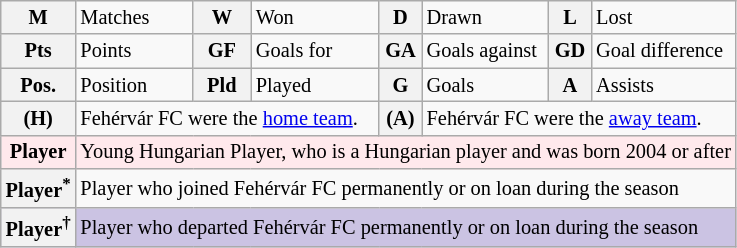<table class="wikitable" style="font-size:85%;">
<tr>
<th>M</th>
<td>Matches</td>
<th>W</th>
<td>Won</td>
<th>D</th>
<td>Drawn</td>
<th>L</th>
<td>Lost</td>
</tr>
<tr>
<th>Pts</th>
<td>Points</td>
<th>GF</th>
<td>Goals for</td>
<th>GA</th>
<td>Goals against</td>
<th>GD</th>
<td>Goal difference</td>
</tr>
<tr>
<th>Pos.</th>
<td>Position</td>
<th>Pld</th>
<td>Played</td>
<th>G</th>
<td>Goals</td>
<th>A</th>
<td>Assists</td>
</tr>
<tr>
<th>(H)</th>
<td colspan="3">Fehérvár FC were the <a href='#'>home team</a>.</td>
<th>(A)</th>
<td colspan="3">Fehérvár FC were the <a href='#'>away team</a>.</td>
</tr>
<tr bgcolor="#ffe9ec">
<td align="center"><strong>Player</strong></td>
<td colspan="7">Young Hungarian Player, who is a Hungarian player and was born 2004 or after</td>
</tr>
<tr>
<th>Player<sup>*</sup></th>
<td colspan="7">Player who joined Fehérvár FC permanently or on loan during the season</td>
</tr>
<tr bgcolor=#CBC3E3>
<th>Player<sup>†</sup></th>
<td colspan="7">Player who departed Fehérvár FC permanently or on loan during the season</td>
</tr>
</table>
